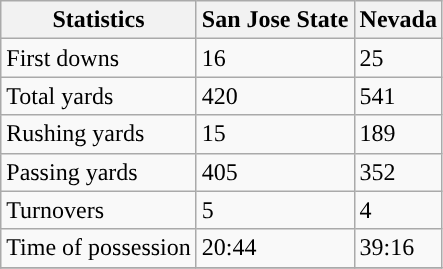<table class="wikitable">
<tr>
<th>Statistics</th>
<th>San Jose State</th>
<th>Nevada</th>
</tr>
<tr>
<td>First downs</td>
<td>16</td>
<td>25</td>
</tr>
<tr>
<td>Total yards</td>
<td>420</td>
<td>541</td>
</tr>
<tr>
<td>Rushing yards</td>
<td>15</td>
<td>189</td>
</tr>
<tr>
<td>Passing yards</td>
<td>405</td>
<td>352</td>
</tr>
<tr>
<td>Turnovers</td>
<td>5</td>
<td>4</td>
</tr>
<tr>
<td>Time of possession</td>
<td>20:44</td>
<td>39:16</td>
</tr>
<tr>
</tr>
</table>
